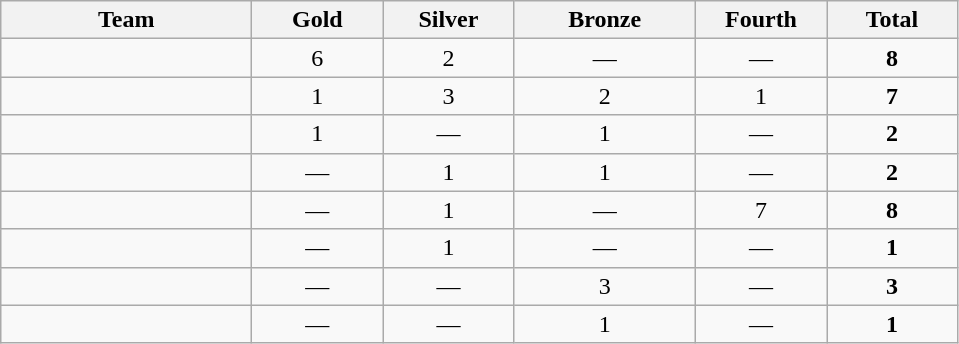<table class="wikitable sortable" style="text-align:center;">
<tr>
<th style="width:10em;">Team</th>
<th style="width:5em;"> Gold</th>
<th style="width:5em;"> Silver</th>
<th style="width:7.5em; padding:0;"> Bronze</th>
<th style="width:5em;">Fourth</th>
<th style="width:5em;">Total </th>
</tr>
<tr>
<td align=left></td>
<td>6</td>
<td>2</td>
<td>—</td>
<td>—</td>
<td><strong>8</strong></td>
</tr>
<tr>
<td align=left></td>
<td>1</td>
<td>3</td>
<td>2</td>
<td>1</td>
<td><strong>7</strong></td>
</tr>
<tr>
<td align=left></td>
<td>1</td>
<td>—</td>
<td>1</td>
<td>—</td>
<td><strong>2</strong></td>
</tr>
<tr>
<td align=left></td>
<td>—</td>
<td>1</td>
<td>1</td>
<td>—</td>
<td><strong>2</strong></td>
</tr>
<tr>
<td align="left"></td>
<td>—</td>
<td>1</td>
<td>—</td>
<td>7</td>
<td><strong>8</strong></td>
</tr>
<tr>
<td align=left></td>
<td>—</td>
<td>1</td>
<td>—</td>
<td>—</td>
<td><strong>1</strong></td>
</tr>
<tr>
<td align=left></td>
<td>—</td>
<td>—</td>
<td>3</td>
<td>—</td>
<td><strong>3</strong></td>
</tr>
<tr>
<td align=left></td>
<td>—</td>
<td>—</td>
<td>1</td>
<td>—</td>
<td><strong>1</strong></td>
</tr>
</table>
